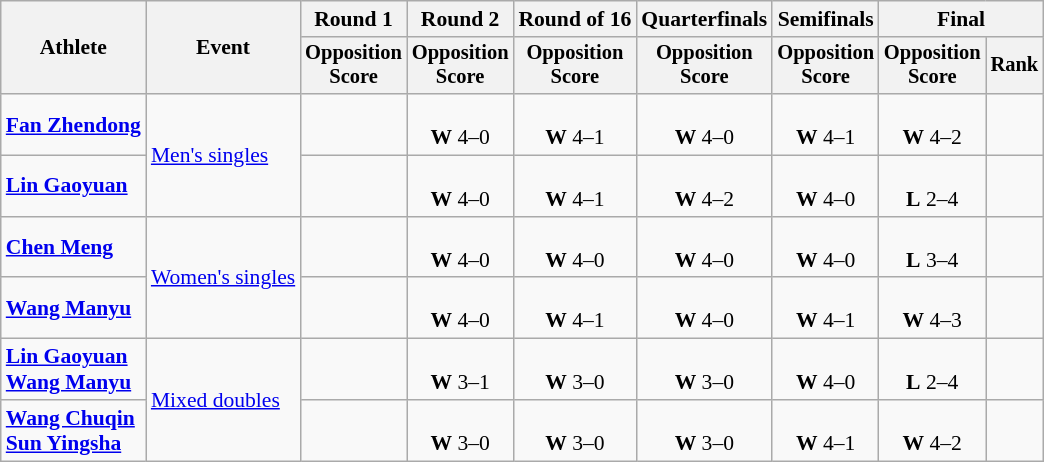<table class=wikitable style="font-size:90%; text-align:center;">
<tr>
<th rowspan="2">Athlete</th>
<th rowspan="2">Event</th>
<th>Round 1</th>
<th>Round 2</th>
<th>Round of 16</th>
<th>Quarterfinals</th>
<th>Semifinals</th>
<th colspan=2>Final</th>
</tr>
<tr style="font-size:95%">
<th>Opposition<br>Score</th>
<th>Opposition<br>Score</th>
<th>Opposition<br>Score</th>
<th>Opposition<br>Score</th>
<th>Opposition<br>Score</th>
<th>Opposition<br>Score</th>
<th>Rank</th>
</tr>
<tr>
<td align=left><strong><a href='#'>Fan Zhendong</a></strong></td>
<td align=left rowspan=2><a href='#'>Men's singles</a></td>
<td></td>
<td><br><strong>W</strong> 4–0</td>
<td><br><strong>W</strong> 4–1</td>
<td><br><strong>W</strong> 4–0</td>
<td><br><strong>W</strong> 4–1</td>
<td><br><strong>W</strong> 4–2</td>
<td></td>
</tr>
<tr>
<td align=left><strong><a href='#'>Lin Gaoyuan</a></strong></td>
<td></td>
<td><br><strong>W</strong> 4–0</td>
<td><br><strong>W</strong> 4–1</td>
<td><br><strong>W</strong> 4–2</td>
<td><br><strong>W</strong> 4–0</td>
<td><br><strong>L</strong> 2–4</td>
<td></td>
</tr>
<tr>
<td align=left><strong><a href='#'>Chen Meng</a></strong></td>
<td align=left rowspan=2><a href='#'>Women's singles</a></td>
<td></td>
<td><br><strong>W</strong> 4–0</td>
<td><br><strong>W</strong> 4–0</td>
<td><br><strong>W</strong> 4–0</td>
<td><br><strong>W</strong> 4–0</td>
<td><br><strong>L</strong> 3–4</td>
<td></td>
</tr>
<tr>
<td align=left><strong><a href='#'>Wang Manyu</a></strong></td>
<td></td>
<td><br><strong>W</strong> 4–0</td>
<td><br><strong>W</strong> 4–1</td>
<td><br><strong>W</strong> 4–0</td>
<td><br><strong>W</strong> 4–1</td>
<td><br><strong>W</strong> 4–3</td>
<td></td>
</tr>
<tr>
<td align=left><strong><a href='#'>Lin Gaoyuan</a><br><a href='#'>Wang Manyu</a></strong></td>
<td align=left rowspan=2><a href='#'>Mixed doubles</a></td>
<td></td>
<td><br><strong>W</strong> 3–1</td>
<td><br><strong>W</strong> 3–0</td>
<td><br><strong>W</strong> 3–0</td>
<td><br><strong>W</strong> 4–0</td>
<td><br><strong>L</strong> 2–4</td>
<td></td>
</tr>
<tr>
<td align=left><strong><a href='#'>Wang Chuqin</a><br><a href='#'>Sun Yingsha</a></strong></td>
<td></td>
<td><br><strong>W</strong> 3–0</td>
<td><br><strong>W</strong> 3–0</td>
<td><br><strong>W</strong> 3–0</td>
<td><br><strong>W</strong> 4–1</td>
<td><br><strong>W</strong> 4–2</td>
<td></td>
</tr>
</table>
